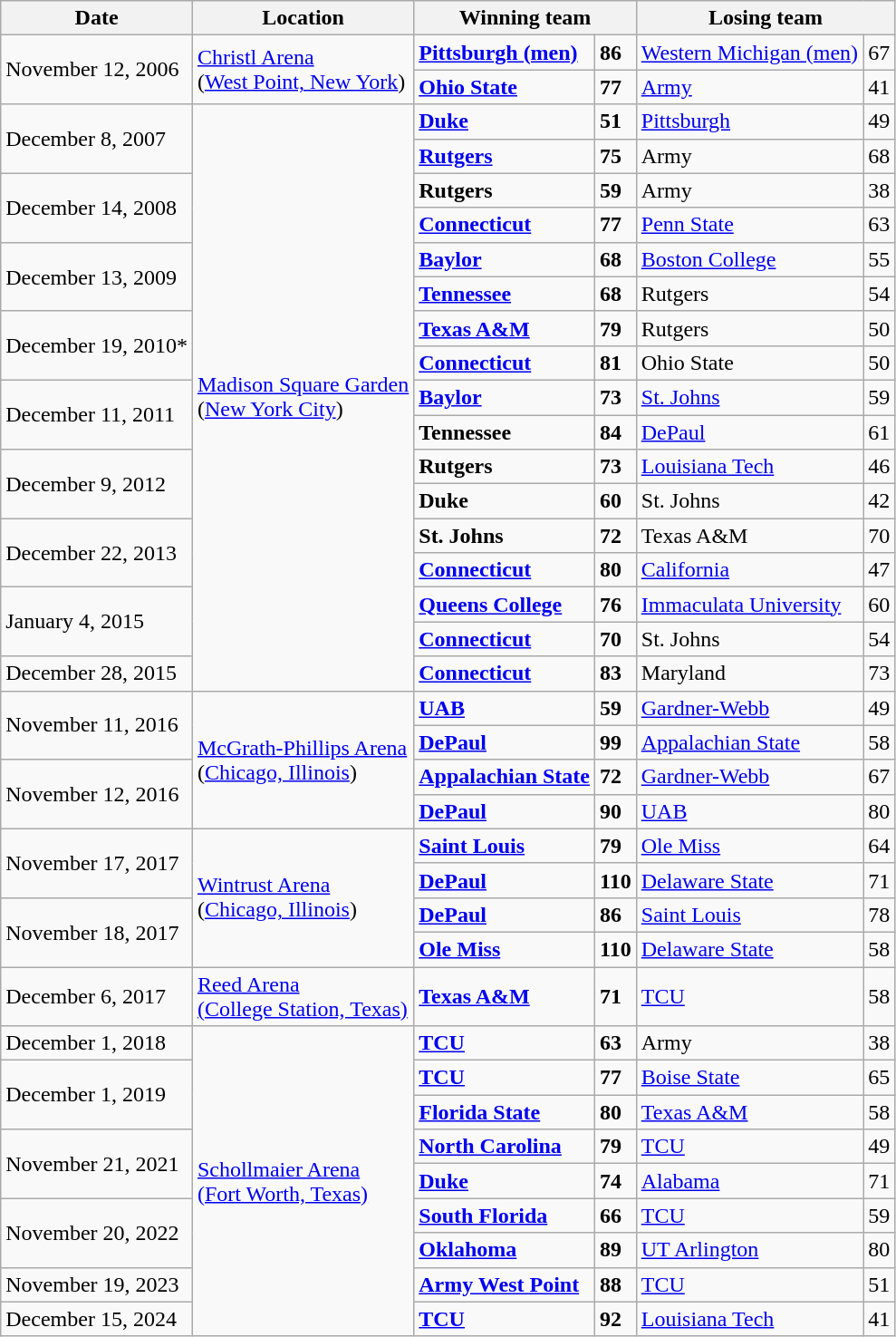<table class=wikitable>
<tr>
<th>Date</th>
<th>Location</th>
<th colspan=2>Winning team</th>
<th colspan=2>Losing team</th>
</tr>
<tr>
<td rowspan=2>November 12, 2006</td>
<td rowspan=2><a href='#'>Christl Arena</a><br>(<a href='#'>West Point, New York</a>)</td>
<td><strong><a href='#'>Pittsburgh (men)</a></strong></td>
<td><strong>86</strong></td>
<td><a href='#'>Western Michigan (men)</a></td>
<td>67</td>
</tr>
<tr>
<td><strong><a href='#'>Ohio State</a></strong></td>
<td><strong>77</strong></td>
<td><a href='#'>Army</a></td>
<td>41</td>
</tr>
<tr>
<td rowspan=2>December 8, 2007</td>
<td rowspan="17"><a href='#'>Madison Square Garden</a><br>(<a href='#'>New York City</a>)</td>
<td><strong><a href='#'>Duke</a></strong></td>
<td><strong>51</strong></td>
<td><a href='#'>Pittsburgh</a></td>
<td>49</td>
</tr>
<tr>
<td><strong><a href='#'>Rutgers</a></strong></td>
<td><strong>75</strong></td>
<td>Army</td>
<td>68</td>
</tr>
<tr>
<td rowspan=2>December 14, 2008</td>
<td><strong>Rutgers</strong></td>
<td><strong>59</strong></td>
<td>Army</td>
<td>38</td>
</tr>
<tr>
<td><strong><a href='#'>Connecticut</a></strong></td>
<td><strong>77</strong></td>
<td><a href='#'>Penn State</a></td>
<td>63</td>
</tr>
<tr>
<td rowspan=2>December 13, 2009</td>
<td><strong><a href='#'>Baylor</a></strong></td>
<td><strong>68</strong></td>
<td><a href='#'>Boston College</a></td>
<td>55</td>
</tr>
<tr>
<td><strong><a href='#'>Tennessee</a></strong></td>
<td><strong>68</strong></td>
<td>Rutgers</td>
<td>54</td>
</tr>
<tr>
<td rowspan=2>December 19, 2010*</td>
<td><strong><a href='#'>Texas A&M</a></strong></td>
<td><strong>79</strong></td>
<td>Rutgers</td>
<td>50</td>
</tr>
<tr>
<td><strong><a href='#'>Connecticut</a></strong></td>
<td><strong>81</strong></td>
<td>Ohio State</td>
<td>50</td>
</tr>
<tr>
<td rowspan=2>December 11, 2011</td>
<td><strong><a href='#'>Baylor</a></strong></td>
<td><strong>73</strong></td>
<td><a href='#'>St. Johns</a></td>
<td>59</td>
</tr>
<tr>
<td><strong>Tennessee</strong></td>
<td><strong>84</strong></td>
<td><a href='#'>DePaul</a></td>
<td>61</td>
</tr>
<tr>
<td rowspan=2>December 9, 2012</td>
<td><strong>Rutgers</strong></td>
<td><strong>73</strong></td>
<td><a href='#'>Louisiana Tech</a></td>
<td>46</td>
</tr>
<tr>
<td><strong>Duke</strong></td>
<td><strong>60</strong></td>
<td>St. Johns</td>
<td>42</td>
</tr>
<tr>
<td rowspan=2>December 22, 2013</td>
<td><strong>St. Johns</strong></td>
<td><strong>72</strong></td>
<td>Texas A&M</td>
<td>70</td>
</tr>
<tr>
<td><strong><a href='#'>Connecticut</a></strong></td>
<td><strong>80</strong></td>
<td><a href='#'>California</a></td>
<td>47</td>
</tr>
<tr>
<td rowspan=2>January 4, 2015</td>
<td><strong><a href='#'>Queens College</a></strong></td>
<td><strong>76</strong></td>
<td><a href='#'>Immaculata University</a></td>
<td>60</td>
</tr>
<tr>
<td><strong><a href='#'>Connecticut</a></strong></td>
<td><strong>70</strong></td>
<td>St. Johns</td>
<td>54</td>
</tr>
<tr>
<td>December 28, 2015</td>
<td><strong><a href='#'>Connecticut</a></strong></td>
<td><strong>83</strong></td>
<td>Maryland</td>
<td>73</td>
</tr>
<tr>
<td rowspan=2>November 11, 2016</td>
<td rowspan=4><a href='#'>McGrath-Phillips Arena</a><br>(<a href='#'>Chicago, Illinois</a>)</td>
<td><strong><a href='#'>UAB</a></strong></td>
<td><strong>59</strong></td>
<td><a href='#'>Gardner-Webb</a></td>
<td>49</td>
</tr>
<tr>
<td><strong><a href='#'>DePaul</a></strong></td>
<td><strong>99</strong></td>
<td><a href='#'>Appalachian State</a></td>
<td>58</td>
</tr>
<tr>
<td rowspan=2>November 12, 2016</td>
<td><strong><a href='#'>Appalachian State</a></strong></td>
<td><strong>72</strong></td>
<td><a href='#'>Gardner-Webb</a></td>
<td>67</td>
</tr>
<tr>
<td><strong><a href='#'>DePaul</a></strong></td>
<td><strong>90</strong></td>
<td><a href='#'>UAB</a></td>
<td>80</td>
</tr>
<tr>
<td rowspan=2>November 17, 2017</td>
<td rowspan=4><a href='#'>Wintrust Arena</a><br>(<a href='#'>Chicago, Illinois</a>)</td>
<td><strong><a href='#'>Saint Louis</a></strong></td>
<td><strong>79</strong></td>
<td><a href='#'>Ole Miss</a></td>
<td>64</td>
</tr>
<tr>
<td><strong><a href='#'>DePaul</a></strong></td>
<td><strong>110</strong></td>
<td><a href='#'>Delaware State</a></td>
<td>71</td>
</tr>
<tr>
<td rowspan=2>November 18, 2017</td>
<td><strong><a href='#'>DePaul</a></strong></td>
<td><strong>86</strong></td>
<td><a href='#'>Saint Louis</a></td>
<td>78</td>
</tr>
<tr>
<td><strong><a href='#'>Ole Miss</a></strong></td>
<td><strong>110</strong></td>
<td><a href='#'>Delaware State</a></td>
<td>58</td>
</tr>
<tr>
<td>December 6, 2017</td>
<td><a href='#'>Reed Arena</a><br><a href='#'>(College Station, Texas)</a></td>
<td><strong><a href='#'>Texas A&M</a></strong></td>
<td><strong>71</strong></td>
<td><a href='#'>TCU</a></td>
<td>58</td>
</tr>
<tr>
<td>December 1, 2018</td>
<td rowspan="9"><a href='#'>Schollmaier Arena</a><br><a href='#'>(Fort Worth, Texas)</a></td>
<td><strong><a href='#'>TCU</a></strong></td>
<td><strong>63</strong></td>
<td>Army</td>
<td>38</td>
</tr>
<tr>
<td rowspan="2">December 1, 2019</td>
<td><strong><a href='#'>TCU</a></strong></td>
<td><strong>77</strong></td>
<td><a href='#'>Boise State</a></td>
<td>65</td>
</tr>
<tr>
<td><strong><a href='#'>Florida State</a></strong></td>
<td><strong>80</strong></td>
<td><a href='#'>Texas A&M</a></td>
<td>58</td>
</tr>
<tr>
<td rowspan="2">November 21, 2021</td>
<td><strong><a href='#'>North Carolina</a></strong></td>
<td><strong>79</strong></td>
<td><a href='#'>TCU</a></td>
<td>49</td>
</tr>
<tr>
<td><strong><a href='#'>Duke</a></strong></td>
<td><strong>74</strong></td>
<td><a href='#'>Alabama</a></td>
<td>71</td>
</tr>
<tr>
<td rowspan="2">November 20, 2022</td>
<td><strong><a href='#'>South Florida</a></strong></td>
<td><strong>66</strong></td>
<td><a href='#'>TCU</a></td>
<td>59</td>
</tr>
<tr>
<td><strong><a href='#'>Oklahoma</a></strong></td>
<td><strong>89</strong></td>
<td><a href='#'>UT Arlington</a></td>
<td>80</td>
</tr>
<tr>
<td rowspan="1">November 19, 2023</td>
<td><strong><a href='#'>Army West Point</a></strong></td>
<td><strong>88</strong></td>
<td><a href='#'>TCU</a></td>
<td>51</td>
</tr>
<tr>
<td rowspan="1">December 15, 2024</td>
<td><strong><a href='#'>TCU</a></strong></td>
<td><strong>92</strong></td>
<td><a href='#'>Louisiana Tech</a></td>
<td>41</td>
</tr>
</table>
